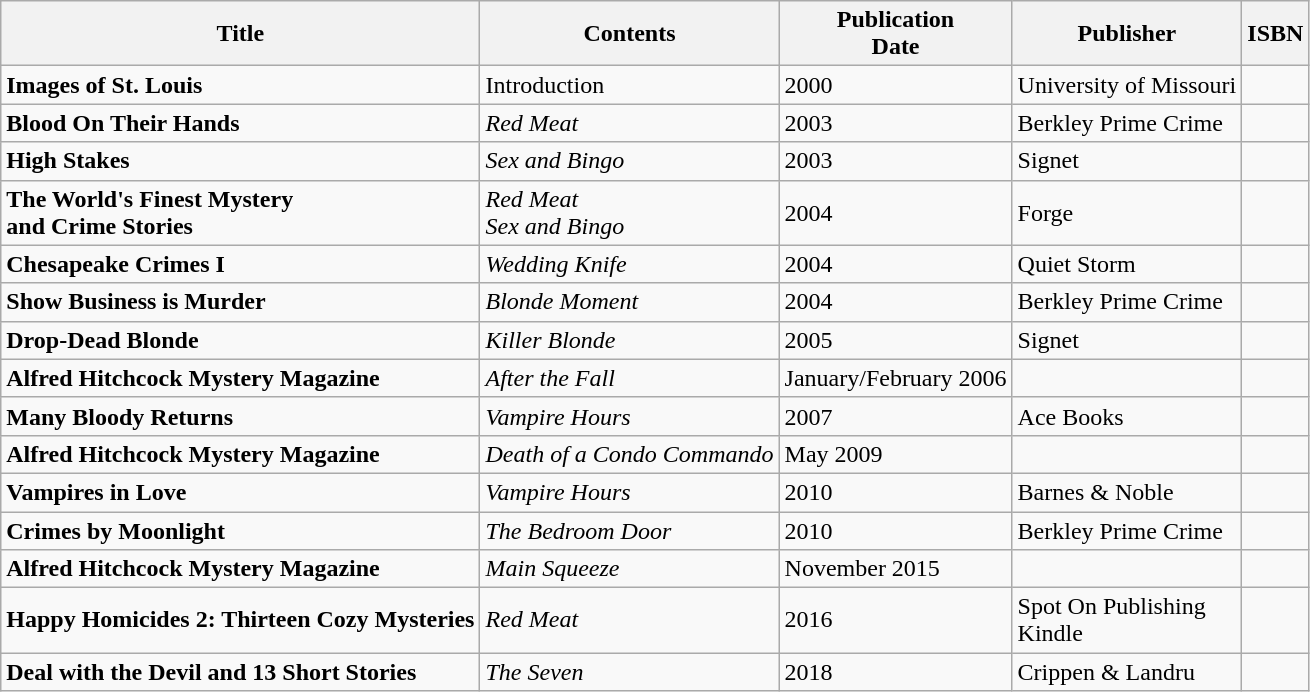<table class="wikitable">
<tr>
<th>Title</th>
<th>Contents</th>
<th>Publication<br>Date</th>
<th>Publisher</th>
<th>ISBN</th>
</tr>
<tr>
<td><strong>Images of St. Louis</strong></td>
<td>Introduction</td>
<td>2000</td>
<td>University of Missouri</td>
<td></td>
</tr>
<tr>
<td><strong>Blood On Their Hands</strong></td>
<td><em>Red Meat</em></td>
<td>2003</td>
<td>Berkley Prime Crime</td>
<td></td>
</tr>
<tr>
<td><strong>High Stakes</strong></td>
<td><em>Sex and Bingo</em></td>
<td>2003</td>
<td>Signet</td>
<td></td>
</tr>
<tr>
<td><strong>The World's Finest Mystery</strong><br><strong>and Crime Stories</strong></td>
<td><em>Red Meat</em><br><em>Sex and Bingo</em></td>
<td>2004</td>
<td>Forge</td>
<td></td>
</tr>
<tr>
<td><strong>Chesapeake Crimes I</strong></td>
<td><em>Wedding Knife</em></td>
<td>2004</td>
<td>Quiet Storm</td>
<td></td>
</tr>
<tr>
<td><strong>Show Business is Murder</strong></td>
<td><em>Blonde Moment</em></td>
<td>2004</td>
<td>Berkley Prime Crime</td>
<td></td>
</tr>
<tr>
<td><strong>Drop-Dead Blonde</strong></td>
<td><em>Killer Blonde</em></td>
<td>2005</td>
<td>Signet</td>
<td></td>
</tr>
<tr>
<td><strong>Alfred Hitchcock Mystery Magazine</strong></td>
<td><em>After the Fall</em></td>
<td>January/February 2006</td>
<td></td>
<td></td>
</tr>
<tr>
<td><strong>Many Bloody Returns</strong></td>
<td><em>Vampire Hours</em></td>
<td>2007</td>
<td>Ace Books</td>
<td></td>
</tr>
<tr>
<td><strong>Alfred Hitchcock Mystery Magazine</strong></td>
<td><em>Death of a Condo Commando</em></td>
<td>May 2009</td>
<td></td>
<td></td>
</tr>
<tr>
<td><strong>Vampires in Love</strong></td>
<td><em>Vampire Hours</em></td>
<td>2010</td>
<td>Barnes & Noble</td>
<td></td>
</tr>
<tr>
<td><strong>Crimes by Moonlight</strong></td>
<td><em>The Bedroom Door</em></td>
<td>2010</td>
<td>Berkley Prime Crime</td>
<td></td>
</tr>
<tr>
<td><strong>Alfred Hitchcock Mystery Magazine</strong></td>
<td><em>Main Squeeze</em></td>
<td>November 2015</td>
<td></td>
<td></td>
</tr>
<tr>
<td><strong>Happy Homicides 2: Thirteen Cozy Mysteries</strong></td>
<td><em>Red Meat</em></td>
<td>2016</td>
<td>Spot On Publishing<br>Kindle</td>
<td></td>
</tr>
<tr>
<td><strong>Deal with the Devil and 13 Short Stories</strong></td>
<td><em>The Seven</em></td>
<td>2018</td>
<td>Crippen & Landru</td>
<td></td>
</tr>
</table>
